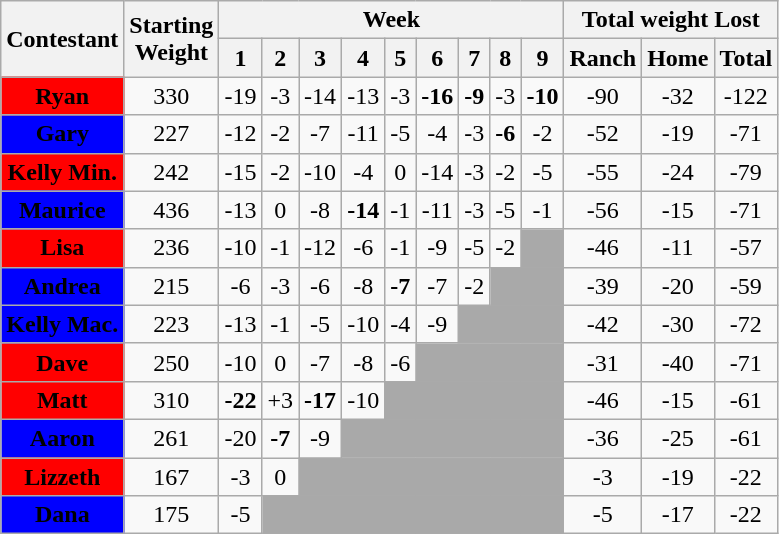<table class="wikitable" style="text-align:center" align=center>
<tr>
<th rowspan=2>Contestant</th>
<th rowspan=2>Starting<br>Weight</th>
<th colspan=9>Week</th>
<th colspan=3>Total weight Lost</th>
</tr>
<tr>
<th>1</th>
<th>2</th>
<th>3</th>
<th>4</th>
<th>5</th>
<th>6</th>
<th>7</th>
<th>8</th>
<th>9</th>
<th>Ranch</th>
<th>Home</th>
<th>Total</th>
</tr>
<tr>
<td bgcolor="red"><span><strong>Ryan</strong></span></td>
<td>330</td>
<td>-19</td>
<td>-3</td>
<td>-14</td>
<td>-13</td>
<td>-3</td>
<td><strong>-16</strong></td>
<td><strong>-9</strong></td>
<td>-3</td>
<td><strong>-10</strong></td>
<td>-90</td>
<td>-32</td>
<td>-122</td>
</tr>
<tr>
<td bgcolor="blue"><span><strong>Gary</strong></span></td>
<td>227</td>
<td>-12</td>
<td>-2</td>
<td>-7</td>
<td>-11</td>
<td>-5</td>
<td>-4</td>
<td>-3</td>
<td><strong>-6</strong></td>
<td>-2</td>
<td>-52</td>
<td>-19</td>
<td>-71</td>
</tr>
<tr>
<td bgcolor="red"><span><strong>Kelly Min.</strong></span></td>
<td>242</td>
<td>-15</td>
<td>-2</td>
<td>-10</td>
<td>-4</td>
<td>0</td>
<td>-14</td>
<td>-3</td>
<td>-2</td>
<td>-5</td>
<td>-55</td>
<td>-24</td>
<td>-79</td>
</tr>
<tr>
<td bgcolor="blue"><span><strong>Maurice</strong></span></td>
<td>436</td>
<td>-13</td>
<td>0</td>
<td>-8</td>
<td><strong>-14</strong></td>
<td>-1</td>
<td>-11</td>
<td>-3</td>
<td>-5</td>
<td>-1</td>
<td>-56</td>
<td>-15</td>
<td>-71</td>
</tr>
<tr>
<td bgcolor="red"><span><strong>Lisa</strong></span></td>
<td>236</td>
<td>-10</td>
<td>-1</td>
<td>-12</td>
<td>-6</td>
<td>-1</td>
<td>-9</td>
<td>-5</td>
<td>-2</td>
<td bgcolor="darkgray"></td>
<td>-46</td>
<td>-11</td>
<td>-57</td>
</tr>
<tr>
<td bgcolor="blue"><span><strong>Andrea</strong></span></td>
<td>215</td>
<td>-6</td>
<td>-3</td>
<td>-6</td>
<td>-8</td>
<td><strong>-7</strong></td>
<td>-7</td>
<td>-2</td>
<td colspan=2 bgcolor="darkgrey"></td>
<td>-39</td>
<td>-20</td>
<td>-59</td>
</tr>
<tr>
<td bgcolor="blue"><span><strong>Kelly Mac.</strong></span></td>
<td>223</td>
<td>-13</td>
<td>-1</td>
<td>-5</td>
<td>-10</td>
<td>-4</td>
<td>-9</td>
<td colspan=3 bgcolor="darkgrey"></td>
<td>-42</td>
<td>-30</td>
<td>-72</td>
</tr>
<tr>
<td bgcolor="red"><span><strong>Dave</strong></span></td>
<td>250</td>
<td>-10</td>
<td>0</td>
<td>-7</td>
<td>-8</td>
<td>-6</td>
<td colspan=4 bgcolor="darkgrey"></td>
<td>-31</td>
<td>-40</td>
<td>-71</td>
</tr>
<tr>
<td bgcolor="red"><span><strong>Matt</strong></span></td>
<td>310</td>
<td><strong>-22</strong></td>
<td>+3</td>
<td><strong>-17</strong></td>
<td>-10</td>
<td colspan=5 bgcolor="darkgrey"></td>
<td>-46</td>
<td>-15</td>
<td>-61</td>
</tr>
<tr>
<td bgcolor="blue"><span><strong>Aaron</strong></span></td>
<td>261</td>
<td>-20</td>
<td><strong>-7</strong></td>
<td>-9</td>
<td colspan=6 bgcolor="darkgrey"></td>
<td>-36</td>
<td>-25</td>
<td>-61</td>
</tr>
<tr>
<td bgcolor="red"><span><strong>Lizzeth</strong></span></td>
<td>167</td>
<td>-3</td>
<td>0</td>
<td colspan=7 bgcolor="darkgrey"></td>
<td>-3</td>
<td>-19</td>
<td>-22</td>
</tr>
<tr>
<td bgcolor="blue"><span><strong>Dana</strong></span></td>
<td>175</td>
<td>-5</td>
<td colspan=8 bgcolor="darkgrey"></td>
<td>-5</td>
<td>-17</td>
<td>-22</td>
</tr>
</table>
